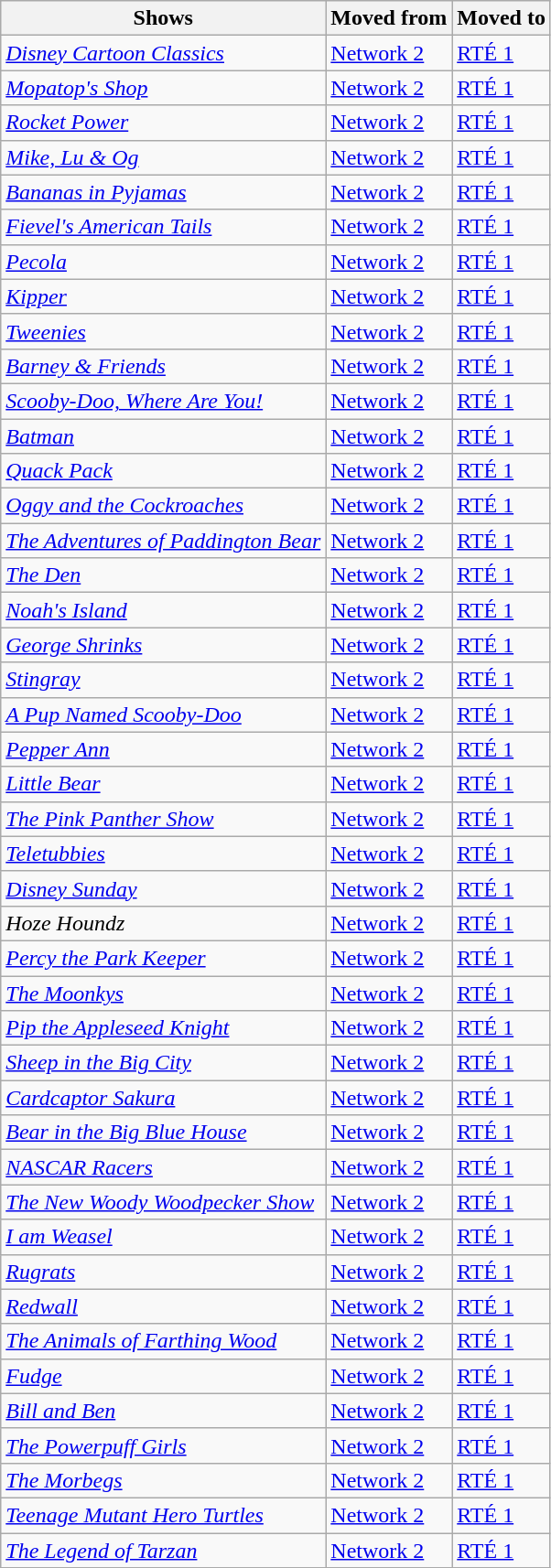<table class="wikitable">
<tr>
<th>Shows</th>
<th>Moved from</th>
<th>Moved to</th>
</tr>
<tr>
<td><em><a href='#'>Disney Cartoon Classics</a></em></td>
<td><a href='#'>Network 2</a></td>
<td><a href='#'>RTÉ 1</a></td>
</tr>
<tr>
<td><em><a href='#'>Mopatop's Shop</a></em></td>
<td><a href='#'>Network 2</a></td>
<td><a href='#'>RTÉ 1</a></td>
</tr>
<tr>
<td><em><a href='#'>Rocket Power</a></em></td>
<td><a href='#'>Network 2</a></td>
<td><a href='#'>RTÉ 1</a></td>
</tr>
<tr>
<td><em><a href='#'>Mike, Lu & Og</a></em></td>
<td><a href='#'>Network 2</a></td>
<td><a href='#'>RTÉ 1</a></td>
</tr>
<tr>
<td><em><a href='#'>Bananas in Pyjamas</a></em></td>
<td><a href='#'>Network 2</a></td>
<td><a href='#'>RTÉ 1</a></td>
</tr>
<tr>
<td><em><a href='#'>Fievel's American Tails</a></em></td>
<td><a href='#'>Network 2</a></td>
<td><a href='#'>RTÉ 1</a></td>
</tr>
<tr>
<td><em><a href='#'>Pecola</a></em></td>
<td><a href='#'>Network 2</a></td>
<td><a href='#'>RTÉ 1</a></td>
</tr>
<tr>
<td><em><a href='#'>Kipper</a></em></td>
<td><a href='#'>Network 2</a></td>
<td><a href='#'>RTÉ 1</a></td>
</tr>
<tr>
<td><em><a href='#'>Tweenies</a></em></td>
<td><a href='#'>Network 2</a></td>
<td><a href='#'>RTÉ 1</a></td>
</tr>
<tr>
<td><em><a href='#'>Barney & Friends</a></em></td>
<td><a href='#'>Network 2</a></td>
<td><a href='#'>RTÉ 1</a></td>
</tr>
<tr>
<td><em><a href='#'>Scooby-Doo, Where Are You!</a></em></td>
<td><a href='#'>Network 2</a></td>
<td><a href='#'>RTÉ 1</a></td>
</tr>
<tr>
<td><em><a href='#'>Batman</a></em></td>
<td><a href='#'>Network 2</a></td>
<td><a href='#'>RTÉ 1</a></td>
</tr>
<tr>
<td><em><a href='#'>Quack Pack</a></em></td>
<td><a href='#'>Network 2</a></td>
<td><a href='#'>RTÉ 1</a></td>
</tr>
<tr>
<td><em><a href='#'>Oggy and the Cockroaches</a></em></td>
<td><a href='#'>Network 2</a></td>
<td><a href='#'>RTÉ 1</a></td>
</tr>
<tr>
<td><em><a href='#'>The Adventures of Paddington Bear</a></em></td>
<td><a href='#'>Network 2</a></td>
<td><a href='#'>RTÉ 1</a></td>
</tr>
<tr>
<td><em><a href='#'>The Den</a></em></td>
<td><a href='#'>Network 2</a></td>
<td><a href='#'>RTÉ 1</a></td>
</tr>
<tr>
<td><em><a href='#'>Noah's Island</a></em></td>
<td><a href='#'>Network 2</a></td>
<td><a href='#'>RTÉ 1</a></td>
</tr>
<tr>
<td><em><a href='#'>George Shrinks</a></em></td>
<td><a href='#'>Network 2</a></td>
<td><a href='#'>RTÉ 1</a></td>
</tr>
<tr>
<td><em><a href='#'>Stingray</a></em></td>
<td><a href='#'>Network 2</a></td>
<td><a href='#'>RTÉ 1</a></td>
</tr>
<tr>
<td><em><a href='#'>A Pup Named Scooby-Doo</a></em></td>
<td><a href='#'>Network 2</a></td>
<td><a href='#'>RTÉ 1</a></td>
</tr>
<tr>
<td><em><a href='#'>Pepper Ann</a></em></td>
<td><a href='#'>Network 2</a></td>
<td><a href='#'>RTÉ 1</a></td>
</tr>
<tr>
<td><em><a href='#'>Little Bear</a></em></td>
<td><a href='#'>Network 2</a></td>
<td><a href='#'>RTÉ 1</a></td>
</tr>
<tr>
<td><em><a href='#'>The Pink Panther Show</a></em></td>
<td><a href='#'>Network 2</a></td>
<td><a href='#'>RTÉ 1</a></td>
</tr>
<tr>
<td><em><a href='#'>Teletubbies</a></em></td>
<td><a href='#'>Network 2</a></td>
<td><a href='#'>RTÉ 1</a></td>
</tr>
<tr>
<td><em><a href='#'>Disney Sunday</a></em></td>
<td><a href='#'>Network 2</a></td>
<td><a href='#'>RTÉ 1</a></td>
</tr>
<tr>
<td><em>Hoze Houndz</em></td>
<td><a href='#'>Network 2</a></td>
<td><a href='#'>RTÉ 1</a></td>
</tr>
<tr>
<td><em><a href='#'>Percy the Park Keeper</a></em></td>
<td><a href='#'>Network 2</a></td>
<td><a href='#'>RTÉ 1</a></td>
</tr>
<tr>
<td><em><a href='#'>The Moonkys</a></em></td>
<td><a href='#'>Network 2</a></td>
<td><a href='#'>RTÉ 1</a></td>
</tr>
<tr>
<td><em><a href='#'>Pip the Appleseed Knight</a></em></td>
<td><a href='#'>Network 2</a></td>
<td><a href='#'>RTÉ 1</a></td>
</tr>
<tr>
<td><em><a href='#'>Sheep in the Big City</a></em></td>
<td><a href='#'>Network 2</a></td>
<td><a href='#'>RTÉ 1</a></td>
</tr>
<tr>
<td><em><a href='#'>Cardcaptor Sakura</a></em></td>
<td><a href='#'>Network 2</a></td>
<td><a href='#'>RTÉ 1</a></td>
</tr>
<tr>
<td><em><a href='#'>Bear in the Big Blue House</a></em></td>
<td><a href='#'>Network 2</a></td>
<td><a href='#'>RTÉ 1</a></td>
</tr>
<tr>
<td><em><a href='#'>NASCAR Racers</a></em></td>
<td><a href='#'>Network 2</a></td>
<td><a href='#'>RTÉ 1</a></td>
</tr>
<tr>
<td><em><a href='#'>The New Woody Woodpecker Show</a></em></td>
<td><a href='#'>Network 2</a></td>
<td><a href='#'>RTÉ 1</a></td>
</tr>
<tr>
<td><em><a href='#'>I am Weasel</a></em></td>
<td><a href='#'>Network 2</a></td>
<td><a href='#'>RTÉ 1</a></td>
</tr>
<tr>
<td><em><a href='#'>Rugrats</a></em></td>
<td><a href='#'>Network 2</a></td>
<td><a href='#'>RTÉ 1</a></td>
</tr>
<tr>
<td><em><a href='#'>Redwall</a></em></td>
<td><a href='#'>Network 2</a></td>
<td><a href='#'>RTÉ 1</a></td>
</tr>
<tr>
<td><em><a href='#'>The Animals of Farthing Wood</a></em></td>
<td><a href='#'>Network 2</a></td>
<td><a href='#'>RTÉ 1</a></td>
</tr>
<tr>
<td><em><a href='#'>Fudge</a></em></td>
<td><a href='#'>Network 2</a></td>
<td><a href='#'>RTÉ 1</a></td>
</tr>
<tr>
<td><em><a href='#'>Bill and Ben</a></em></td>
<td><a href='#'>Network 2</a></td>
<td><a href='#'>RTÉ 1</a></td>
</tr>
<tr>
<td><em><a href='#'>The Powerpuff Girls</a></em></td>
<td><a href='#'>Network 2</a></td>
<td><a href='#'>RTÉ 1</a></td>
</tr>
<tr>
<td><em><a href='#'>The Morbegs</a></em></td>
<td><a href='#'>Network 2</a></td>
<td><a href='#'>RTÉ 1</a></td>
</tr>
<tr>
<td><em><a href='#'>Teenage Mutant Hero Turtles</a></em></td>
<td><a href='#'>Network 2</a></td>
<td><a href='#'>RTÉ 1</a></td>
</tr>
<tr>
<td><em><a href='#'>The Legend of Tarzan</a></em></td>
<td><a href='#'>Network 2</a></td>
<td><a href='#'>RTÉ 1</a></td>
</tr>
</table>
